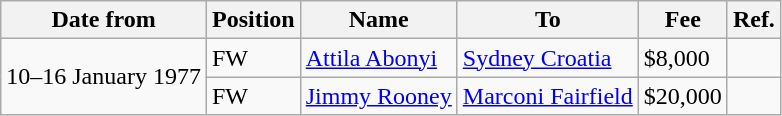<table class="wikitable">
<tr>
<th>Date from</th>
<th>Position</th>
<th>Name</th>
<th>To</th>
<th>Fee</th>
<th>Ref.</th>
</tr>
<tr>
<td rowspan="2">10–16 January 1977</td>
<td>FW</td>
<td><a href='#'>Attila Abonyi</a></td>
<td> <a href='#'>Sydney Croatia</a></td>
<td>$8,000</td>
<td></td>
</tr>
<tr>
<td>FW</td>
<td><a href='#'>Jimmy Rooney</a></td>
<td><a href='#'>Marconi Fairfield</a></td>
<td>$20,000</td>
<td></td>
</tr>
</table>
